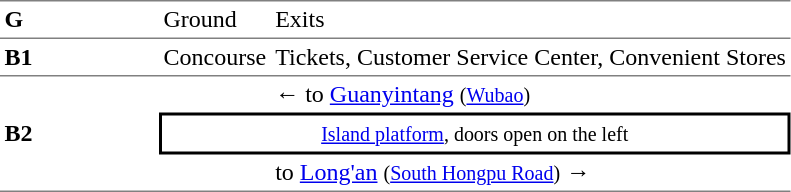<table cellspacing=0 cellpadding=3>
<tr>
<td style="border-top:solid 1px gray;border-bottom:solid 1px gray;" width=100><strong>G</strong></td>
<td style="border-top:solid 1px gray;border-bottom:solid 1px gray;">Ground</td>
<td style="border-top:solid 1px gray;border-bottom:solid 1px gray;">Exits</td>
</tr>
<tr>
<td style="border-bottom:solid 1px gray;"><strong>B1</strong></td>
<td style="border-bottom:solid 1px gray;">Concourse</td>
<td style="border-bottom:solid 1px gray;">Tickets, Customer Service Center, Convenient Stores</td>
</tr>
<tr>
<td rowspan="3" style="border-bottom:solid 1px gray;"><strong>B2</strong></td>
<td></td>
<td>←  to <a href='#'>Guanyintang</a> <small>(<a href='#'>Wubao</a>)</small></td>
</tr>
<tr>
<td style="border-right:solid 2px black;border-left:solid 2px black;border-top:solid 2px black;border-bottom:solid 2px black;text-align:center;" colspan=2><small><a href='#'>Island platform</a>, doors open on the left</small></td>
</tr>
<tr>
<td style="border-bottom:solid 1px gray;"></td>
<td style="border-bottom:solid 1px gray;">  to <a href='#'>Long'an</a> <small>(<a href='#'>South Hongpu Road</a>)</small> →</td>
</tr>
</table>
